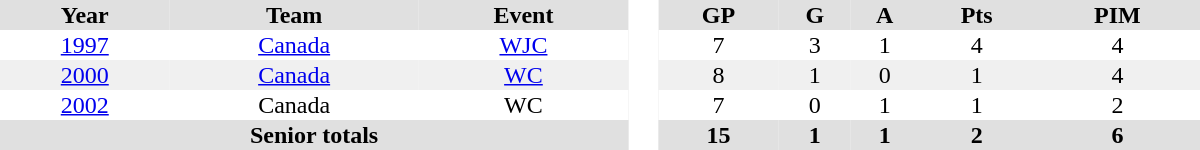<table border="0" cellpadding="1" cellspacing="0" style="text-align:center; width:50em">
<tr ALIGN="center" bgcolor="#e0e0e0">
<th>Year</th>
<th>Team</th>
<th>Event</th>
<th ALIGN="center" rowspan="99" bgcolor="#ffffff"> </th>
<th>GP</th>
<th>G</th>
<th>A</th>
<th>Pts</th>
<th>PIM</th>
</tr>
<tr>
<td><a href='#'>1997</a></td>
<td><a href='#'>Canada</a></td>
<td><a href='#'>WJC</a></td>
<td>7</td>
<td>3</td>
<td>1</td>
<td>4</td>
<td>4</td>
</tr>
<tr bgcolor="#f0f0f0">
<td><a href='#'>2000</a></td>
<td><a href='#'>Canada</a></td>
<td><a href='#'>WC</a></td>
<td>8</td>
<td>1</td>
<td>0</td>
<td>1</td>
<td>4</td>
</tr>
<tr>
<td><a href='#'>2002</a></td>
<td>Canada</td>
<td>WC</td>
<td>7</td>
<td>0</td>
<td>1</td>
<td>1</td>
<td>2</td>
</tr>
<tr bgcolor="#e0e0e0">
<th colspan="3">Senior totals</th>
<th>15</th>
<th>1</th>
<th>1</th>
<th>2</th>
<th>6</th>
</tr>
</table>
